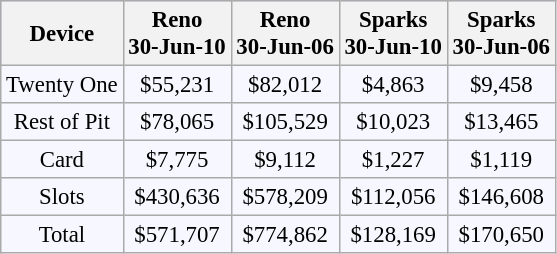<table class="wikitable" align="center" style="border: 1px solid #88a; background: #f7f8ff; padding: 5px; font-size: 95%; text-align: center;">
<tr style="background-color: #ccf">
<th>Device</th>
<th>Reno<br>30-Jun-10</th>
<th>Reno<br>30-Jun-06</th>
<th>Sparks<br>30-Jun-10</th>
<th>Sparks<br>30-Jun-06</th>
</tr>
<tr>
<td>Twenty One</td>
<td>$55,231</td>
<td>$82,012</td>
<td>$4,863</td>
<td>$9,458</td>
</tr>
<tr>
<td>Rest of Pit</td>
<td>$78,065</td>
<td>$105,529</td>
<td>$10,023</td>
<td>$13,465</td>
</tr>
<tr>
<td>Card</td>
<td>$7,775</td>
<td>$9,112</td>
<td>$1,227</td>
<td>$1,119</td>
</tr>
<tr>
<td>Slots</td>
<td>$430,636</td>
<td>$578,209</td>
<td>$112,056</td>
<td>$146,608</td>
</tr>
<tr>
<td>Total</td>
<td>$571,707</td>
<td>$774,862</td>
<td>$128,169</td>
<td>$170,650</td>
</tr>
</table>
